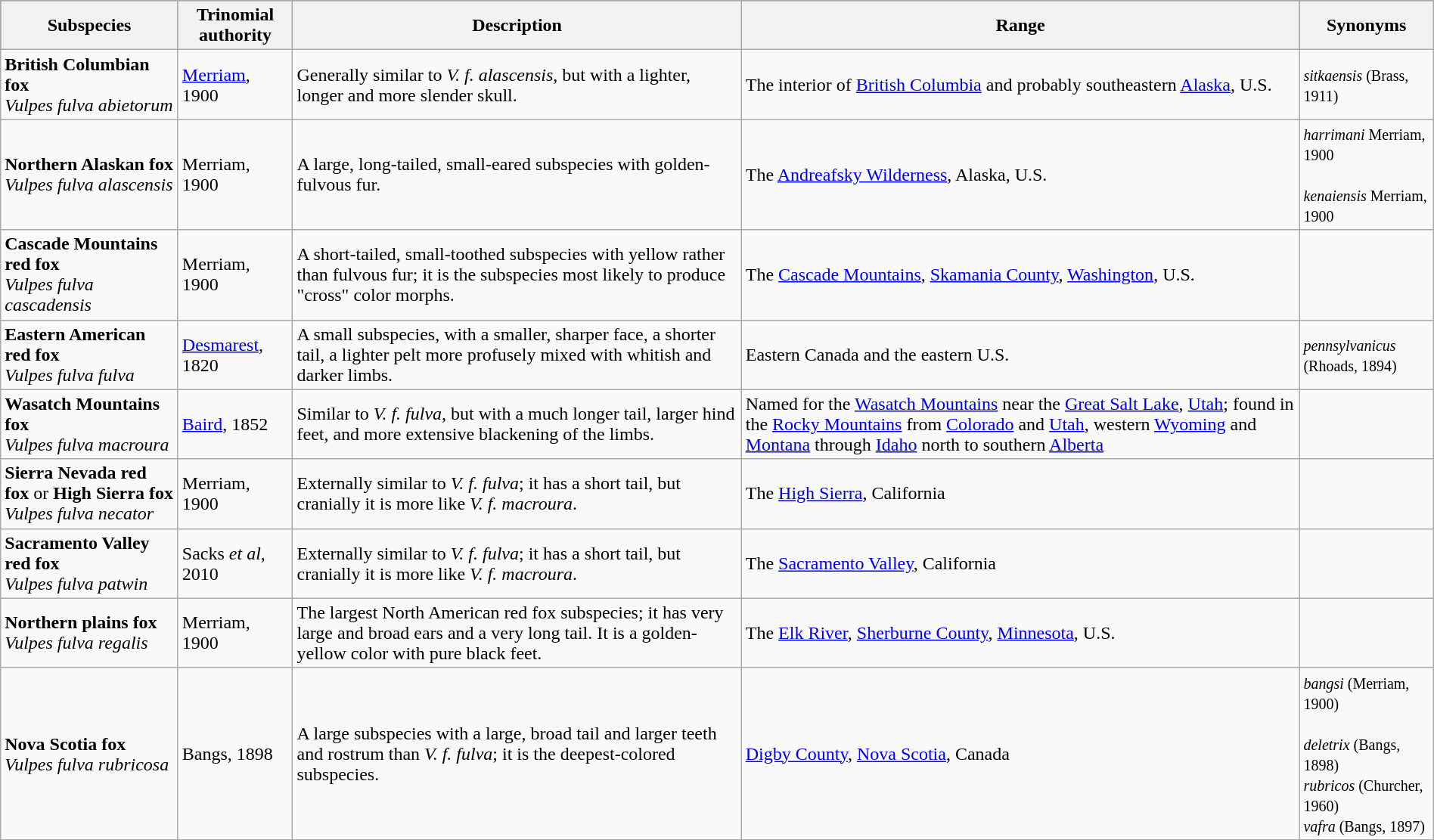<table class="wikitable collapsible collapsed" style="width:100%;">
<tr style="background:#115a6c;">
<th>Subspecies</th>
<th>Trinomial authority</th>
<th>Description</th>
<th>Range</th>
<th>Synonyms</th>
</tr>
<tr>
<td><strong>British Columbian fox</strong><br><em>Vulpes fulva abietorum</em><br></td>
<td><a href='#'>Merriam</a>, 1900</td>
<td>Generally similar to <em>V. f. alascensis</em>, but with a lighter, longer and more slender skull.</td>
<td>The interior of <a href='#'>British Columbia</a> and probably southeastern <a href='#'>Alaska</a>, U.S.</td>
<td><small><em>sitkaensis</em> (Brass, 1911)</small></td>
</tr>
<tr>
<td><strong>Northern Alaskan fox</strong><br><em>Vulpes fulva alascensis</em><br></td>
<td>Merriam, 1900</td>
<td>A large, long-tailed, small-eared subspecies with golden-fulvous fur.</td>
<td>The <a href='#'>Andreafsky Wilderness</a>, Alaska, U.S.</td>
<td><small><em>harrimani</em> Merriam, 1900</small><br><br><small><em>kenaiensis</em> Merriam, 1900</small></td>
</tr>
<tr>
<td><strong>Cascade Mountains red fox</strong><br><em>Vulpes fulva cascadensis</em><br></td>
<td>Merriam, 1900</td>
<td>A short-tailed, small-toothed subspecies with yellow rather than fulvous fur; it is the subspecies most likely to produce "cross" color morphs.</td>
<td>The <a href='#'>Cascade Mountains</a>, <a href='#'>Skamania County</a>, <a href='#'>Washington</a>, U.S.</td>
<td></td>
</tr>
<tr>
<td><strong>Eastern American red fox</strong><br><em>Vulpes fulva fulva</em><br></td>
<td><a href='#'>Desmarest</a>, 1820</td>
<td>A small subspecies, with a smaller, sharper face, a shorter tail, a lighter pelt more profusely mixed with whitish and darker limbs.</td>
<td>Eastern Canada and the eastern U.S.</td>
<td><small><em>pennsylvanicus</em> (Rhoads, 1894)</small></td>
</tr>
<tr>
<td><strong>Wasatch Mountains fox</strong><br><em>Vulpes fulva macroura</em><br></td>
<td><a href='#'>Baird</a>, 1852</td>
<td>Similar to <em>V. f. fulva</em>, but with a much longer tail, larger hind feet, and more extensive blackening of the limbs.</td>
<td>Named for the <a href='#'>Wasatch Mountains</a> near the <a href='#'>Great Salt Lake</a>, <a href='#'>Utah</a>; found in the <a href='#'>Rocky Mountains</a> from <a href='#'>Colorado</a> and <a href='#'>Utah</a>, western <a href='#'>Wyoming</a> and <a href='#'>Montana</a> through <a href='#'>Idaho</a> north to southern <a href='#'>Alberta</a></td>
<td></td>
</tr>
<tr>
<td><strong>Sierra Nevada red fox</strong> or <strong>High Sierra fox</strong><br><em>Vulpes fulva necator</em><br></td>
<td>Merriam, 1900</td>
<td>Externally similar to <em>V. f. fulva</em>; it has a short tail, but cranially it is more like <em>V. f. macroura</em>.</td>
<td>The <a href='#'>High Sierra</a>, California</td>
<td></td>
</tr>
<tr>
<td><strong>Sacramento Valley red fox</strong><br><em>Vulpes fulva patwin</em></td>
<td>Sacks <em>et al</em>, 2010</td>
<td>Externally similar to <em>V. f. fulva</em>; it has a short tail, but cranially it is more like <em>V. f. macroura</em>.</td>
<td>The <a href='#'>Sacramento Valley</a>, California</td>
<td></td>
</tr>
<tr>
<td><strong>Northern plains fox</strong><br><em>Vulpes fulva regalis</em><br></td>
<td>Merriam, 1900</td>
<td>The largest North American red fox subspecies; it has very large and broad ears and a very long tail. It is a golden-yellow color with pure black feet.</td>
<td>The <a href='#'>Elk River</a>, <a href='#'>Sherburne County</a>, <a href='#'>Minnesota</a>, U.S.</td>
<td></td>
</tr>
<tr>
<td><strong>Nova Scotia fox</strong><br><em>Vulpes fulva rubricosa</em></td>
<td>Bangs, 1898</td>
<td>A large subspecies with a large, broad tail and larger teeth and rostrum than <em>V. f. fulva</em>; it is the deepest-colored subspecies.</td>
<td><a href='#'>Digby County</a>, <a href='#'>Nova Scotia</a>, Canada</td>
<td><small><em>bangsi</em> (Merriam, 1900)</small><br><br><small><em>deletrix</em> (Bangs, 1898)</small><br>
<small><em>rubricos</em> (Churcher, 1960)</small><br>
<small><em>vafra</em> (Bangs, 1897)</small></td>
</tr>
</table>
